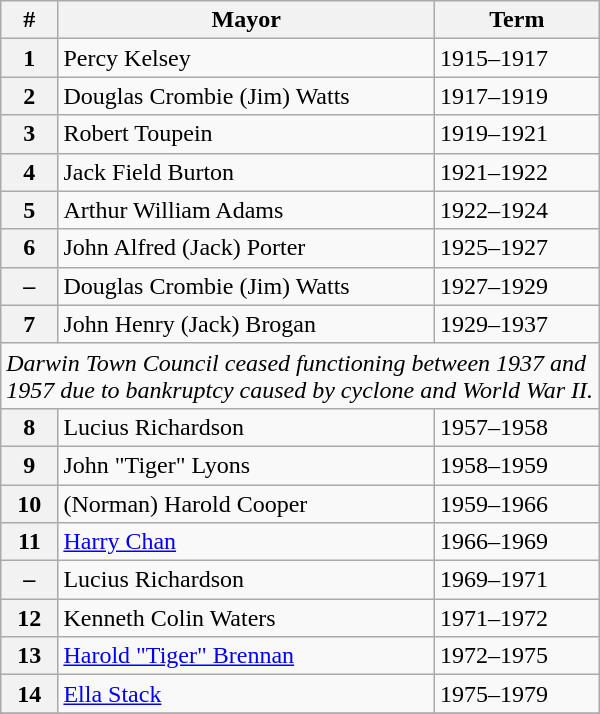<table class="wikitable" width="400">
<tr>
<th>#</th>
<th>Mayor</th>
<th>Term</th>
</tr>
<tr>
<th>1</th>
<td>Percy Kelsey</td>
<td>1915–1917</td>
</tr>
<tr>
<th>2</th>
<td>Douglas Crombie (Jim) Watts</td>
<td>1917–1919</td>
</tr>
<tr>
<th>3</th>
<td>Robert Toupein</td>
<td>1919–1921</td>
</tr>
<tr>
<th>4</th>
<td>Jack Field Burton</td>
<td>1921–1922</td>
</tr>
<tr>
<th>5</th>
<td>Arthur William Adams</td>
<td>1922–1924</td>
</tr>
<tr>
<th>6</th>
<td>John Alfred (Jack) Porter</td>
<td>1925–1927</td>
</tr>
<tr>
<th>–</th>
<td>Douglas Crombie (Jim) Watts</td>
<td>1927–1929</td>
</tr>
<tr>
<th>7</th>
<td>John Henry (Jack) Brogan</td>
<td>1929–1937</td>
</tr>
<tr>
<td colspan="3"><em>Darwin Town Council ceased functioning between 1937 and 1957 due to bankruptcy caused by cyclone and World War II.</em></td>
</tr>
<tr>
<th>8</th>
<td>Lucius Richardson</td>
<td>1957–1958</td>
</tr>
<tr>
<th>9</th>
<td>John "Tiger" Lyons</td>
<td>1958–1959</td>
</tr>
<tr>
<th>10</th>
<td>(Norman) Harold Cooper</td>
<td>1959–1966</td>
</tr>
<tr>
<th>11</th>
<td><a href='#'>Harry Chan</a></td>
<td>1966–1969</td>
</tr>
<tr>
<th>–</th>
<td>Lucius Richardson</td>
<td>1969–1971</td>
</tr>
<tr>
<th>12</th>
<td>Kenneth Colin Waters</td>
<td>1971–1972</td>
</tr>
<tr>
<th>13</th>
<td><a href='#'>Harold "Tiger" Brennan</a></td>
<td>1972–1975</td>
</tr>
<tr>
<th>14</th>
<td><a href='#'>Ella Stack</a></td>
<td>1975–1979</td>
</tr>
<tr>
</tr>
</table>
